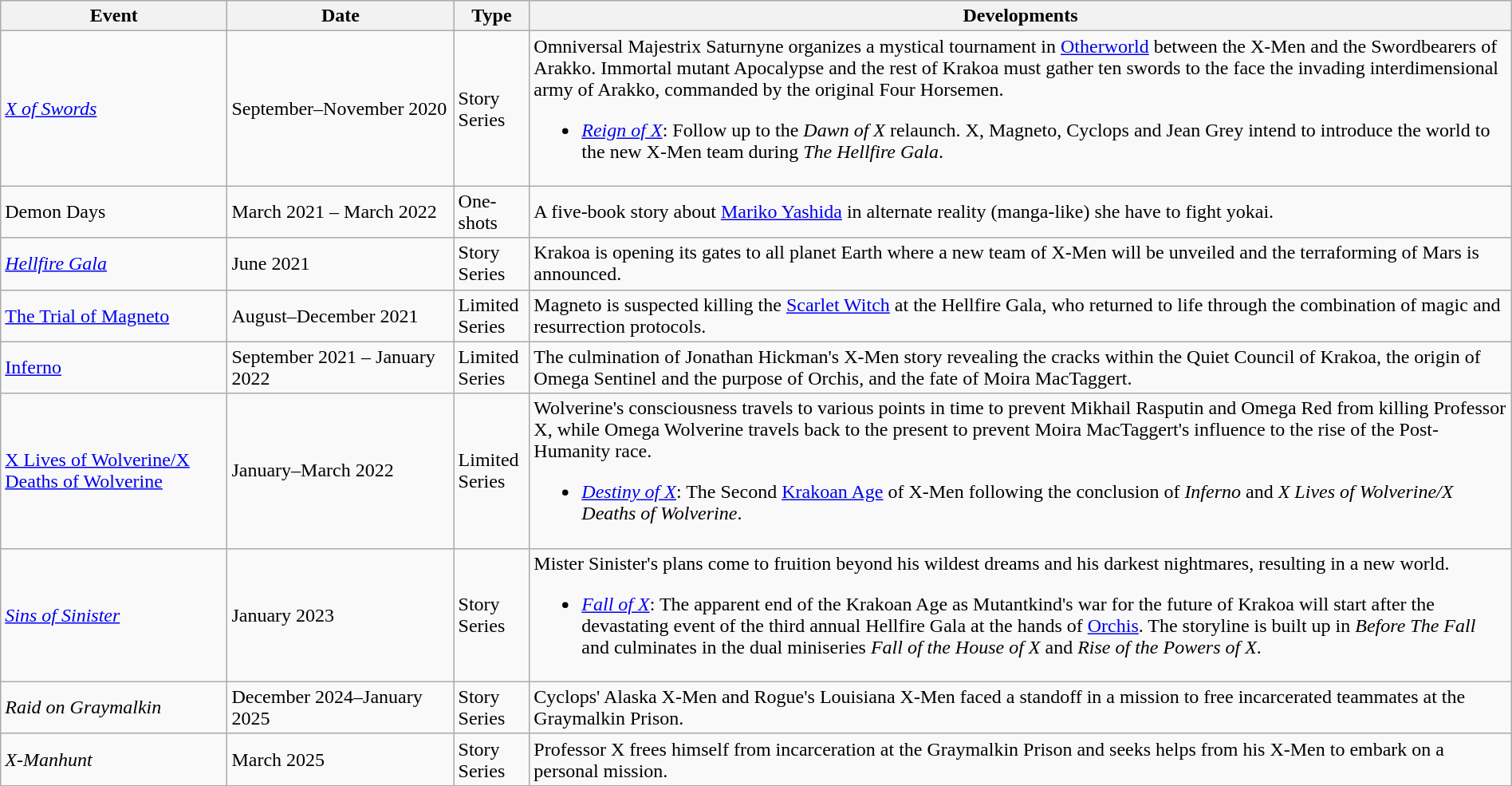<table class="wikitable" style="width:100%;">
<tr>
<th width=15%>Event</th>
<th width=15%>Date</th>
<th width=5%>Type</th>
<th width=70%>Developments</th>
</tr>
<tr>
<td><em><a href='#'>X of Swords</a></em></td>
<td>September–November 2020</td>
<td>Story Series</td>
<td>Omniversal Majestrix Saturnyne organizes a mystical tournament in <a href='#'>Otherworld</a> between the X-Men and the Swordbearers of Arakko. Immortal mutant Apocalypse and the rest of Krakoa must gather ten swords to the face the invading interdimensional army of Arakko, commanded by the original Four Horsemen.<br><ul><li><em><a href='#'>Reign of X</a></em>: Follow up to the <em>Dawn of X</em> relaunch. X, Magneto, Cyclops and Jean Grey intend to introduce the world to the new X-Men team during <em>The Hellfire Gala</em>.</li></ul></td>
</tr>
<tr>
<td>Demon Days</td>
<td>March 2021 – March 2022</td>
<td>One-shots</td>
<td>A five-book story about <a href='#'>Mariko Yashida</a> in alternate reality (manga-like) she have to fight yokai.</td>
</tr>
<tr>
<td><em><a href='#'>Hellfire Gala</a></em></td>
<td>June 2021</td>
<td>Story Series</td>
<td>Krakoa is opening its gates to all planet Earth where a new team of X-Men will be unveiled and the terraforming of Mars is announced.</td>
</tr>
<tr>
<td><a href='#'>The Trial of Magneto</a></td>
<td>August–December 2021</td>
<td>Limited Series</td>
<td>Magneto is suspected killing the <a href='#'>Scarlet Witch</a> at the Hellfire Gala, who returned to life through the combination of magic and resurrection protocols.</td>
</tr>
<tr>
<td><a href='#'>Inferno</a></td>
<td>September 2021 – January 2022</td>
<td>Limited Series</td>
<td>The culmination of Jonathan Hickman's X-Men story revealing the cracks within the Quiet Council of Krakoa, the origin of Omega Sentinel and the purpose of Orchis, and the fate of Moira MacTaggert.</td>
</tr>
<tr>
<td><a href='#'>X Lives of Wolverine/X Deaths of Wolverine</a></td>
<td>January–March 2022</td>
<td>Limited Series</td>
<td>Wolverine's consciousness travels to various points in time to prevent Mikhail Rasputin and Omega Red from killing Professor X, while Omega Wolverine travels back to the present to prevent Moira MacTaggert's influence to the rise of the Post-Humanity race.<br><ul><li><em><a href='#'>Destiny of X</a></em>: The Second <a href='#'>Krakoan Age</a> of X-Men following the conclusion of <em>Inferno</em> and <em>X Lives of Wolverine/X Deaths of Wolverine</em>.</li></ul></td>
</tr>
<tr>
<td><em><a href='#'>Sins of Sinister</a></em></td>
<td>January 2023</td>
<td>Story Series</td>
<td>Mister Sinister's plans come to fruition beyond his wildest dreams and his darkest nightmares, resulting in a new world.<br><ul><li><em><a href='#'>Fall of X</a></em>: The apparent end of the Krakoan Age as Mutantkind's war for the future of Krakoa will start after the devastating event of the third annual Hellfire Gala at the hands of <a href='#'>Orchis</a>. The storyline is built up in <em>Before The Fall</em> and culminates in the dual miniseries <em>Fall of the House of X</em> and <em>Rise of the Powers of X</em>.</li></ul></td>
</tr>
<tr>
<td><em>Raid on Graymalkin</em></td>
<td>December 2024–January 2025</td>
<td>Story Series</td>
<td>Cyclops' Alaska X-Men and Rogue's Louisiana X-Men faced a standoff in a mission to free  incarcerated teammates at the Graymalkin Prison.</td>
</tr>
<tr>
<td><em>X-Manhunt</em></td>
<td>March 2025</td>
<td>Story Series</td>
<td>Professor X frees himself from incarceration at the Graymalkin Prison and seeks helps from his X-Men to embark on a personal mission.</td>
</tr>
</table>
